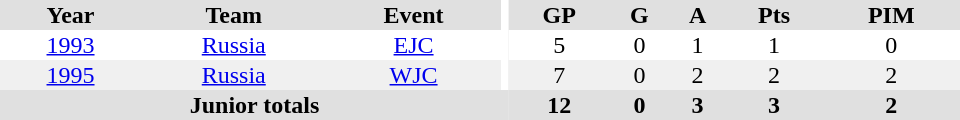<table border="0" cellpadding="1" cellspacing="0" ID="Table3" style="text-align:center; width:40em">
<tr bgcolor="#e0e0e0">
<th>Year</th>
<th>Team</th>
<th>Event</th>
<th rowspan="102" bgcolor="#ffffff"></th>
<th>GP</th>
<th>G</th>
<th>A</th>
<th>Pts</th>
<th>PIM</th>
</tr>
<tr>
<td><a href='#'>1993</a></td>
<td><a href='#'>Russia</a></td>
<td><a href='#'>EJC</a></td>
<td>5</td>
<td>0</td>
<td>1</td>
<td>1</td>
<td>0</td>
</tr>
<tr bgcolor="f0f0f0">
<td><a href='#'>1995</a></td>
<td><a href='#'>Russia</a></td>
<td><a href='#'>WJC</a></td>
<td>7</td>
<td>0</td>
<td>2</td>
<td>2</td>
<td>2</td>
</tr>
<tr bgcolor="#e0e0e0">
<th colspan="4">Junior totals</th>
<th>12</th>
<th>0</th>
<th>3</th>
<th>3</th>
<th>2</th>
</tr>
</table>
